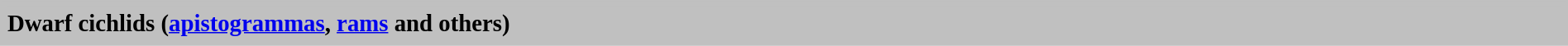<table cellspacing="4" width="100%" style="border:1px solid #C0C0C0; background:silver">
<tr>
<td height="25px" style="font-size:120%; text-align:left; background:silver"><strong>Dwarf cichlids (<a href='#'>apistogrammas</a>, <a href='#'>rams</a> and others)</strong></td>
</tr>
</table>
